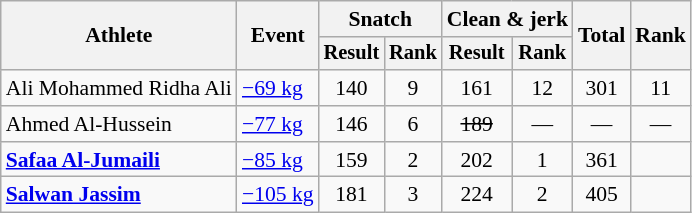<table class=wikitable style=font-size:90%;text-align:center>
<tr>
<th rowspan="2">Athlete</th>
<th rowspan="2">Event</th>
<th colspan="2">Snatch</th>
<th colspan="2">Clean & jerk</th>
<th rowspan="2">Total</th>
<th rowspan="2">Rank</th>
</tr>
<tr style="font-size:95%">
<th>Result</th>
<th>Rank</th>
<th>Result</th>
<th>Rank</th>
</tr>
<tr>
<td align=left>Ali Mohammed Ridha Ali</td>
<td align=left><a href='#'>−69 kg</a></td>
<td>140</td>
<td>9</td>
<td>161</td>
<td>12</td>
<td>301</td>
<td>11</td>
</tr>
<tr>
<td align=left>Ahmed Al-Hussein</td>
<td align=left><a href='#'>−77 kg</a></td>
<td>146</td>
<td>6</td>
<td><s>189</s></td>
<td>—</td>
<td>—</td>
<td>—</td>
</tr>
<tr>
<td align=left><strong><a href='#'>Safaa Al-Jumaili</a></strong></td>
<td align=left><a href='#'>−85 kg</a></td>
<td>159</td>
<td>2</td>
<td>202</td>
<td>1</td>
<td>361</td>
<td></td>
</tr>
<tr>
<td align=left><strong><a href='#'>Salwan Jassim</a></strong></td>
<td align=left><a href='#'>−105 kg</a></td>
<td>181</td>
<td>3</td>
<td>224</td>
<td>2</td>
<td>405</td>
<td></td>
</tr>
</table>
